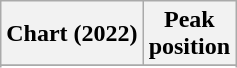<table class="wikitable plainrowheaders" style="text-align:center">
<tr>
<th scope="col">Chart (2022)</th>
<th scope="col">Peak<br> position</th>
</tr>
<tr>
</tr>
<tr>
</tr>
</table>
